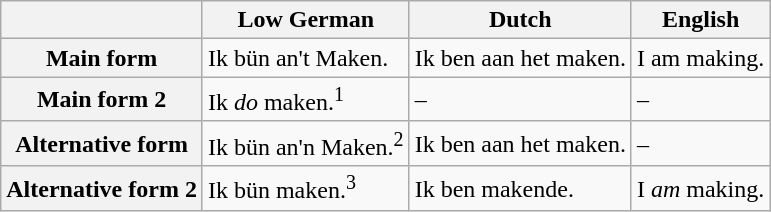<table class="wikitable">
<tr>
<th> </th>
<th colspan="1">Low German</th>
<th colspan="1">Dutch</th>
<th colspan="1">English</th>
</tr>
<tr>
<th>Main form</th>
<td>Ik bün an't Maken.</td>
<td>Ik ben aan het maken.</td>
<td>I am making.</td>
</tr>
<tr>
<th>Main form 2</th>
<td>Ik <em>do</em> maken.<sup>1</sup></td>
<td>–</td>
<td>–</td>
</tr>
<tr>
<th>Alternative form</th>
<td>Ik bün an'n Maken.<sup>2</sup></td>
<td>Ik ben aan het maken.</td>
<td>–</td>
</tr>
<tr>
<th>Alternative form 2</th>
<td>Ik bün maken.<sup>3</sup></td>
<td>Ik ben makende.</td>
<td>I <em>am</em> making.</td>
</tr>
</table>
